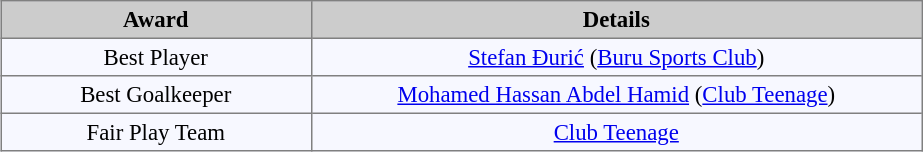<table bgcolor="#f7f8ff" align="center" cellpadding="3" cellspacing="0" border="1" style="font-size: 95%; border: gray solid 1px; border-collapse: collapse;">
<tr bgcolor="#CCCCCC" align="center">
<td width="200"><strong>Award</strong></td>
<td width="400"><strong>Details</strong></td>
</tr>
<tr align=center>
<td>Best Player</td>
<td><a href='#'>Stefan Đurić</a> (<a href='#'>Buru Sports Club</a>)</td>
</tr>
<tr align=center>
<td>Best Goalkeeper</td>
<td><a href='#'>Mohamed Hassan Abdel Hamid</a> (<a href='#'>Club Teenage</a>)</td>
</tr>
<tr align=center>
<td>Fair Play Team</td>
<td><a href='#'>Club Teenage</a></td>
</tr>
</table>
